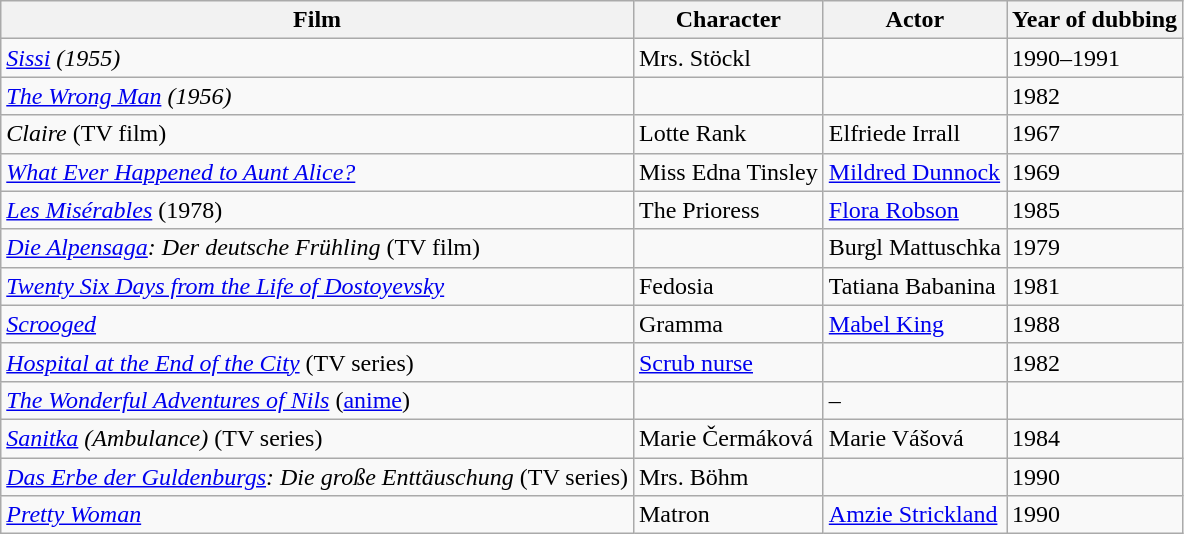<table class="wikitable sortable">
<tr>
<th>Film</th>
<th>Character</th>
<th>Actor</th>
<th>Year of dubbing</th>
</tr>
<tr>
<td><em><a href='#'>Sissi</a> (1955)</em></td>
<td>Mrs. Stöckl</td>
<td></td>
<td>1990–1991</td>
</tr>
<tr>
<td><em><a href='#'>The Wrong Man</a> (1956)</em></td>
<td></td>
<td></td>
<td>1982</td>
</tr>
<tr>
<td><em>Claire</em> (TV film)</td>
<td>Lotte Rank</td>
<td>Elfriede Irrall</td>
<td>1967</td>
</tr>
<tr>
<td><em><a href='#'>What Ever Happened to Aunt Alice?</a></em></td>
<td>Miss Edna Tinsley</td>
<td><a href='#'>Mildred Dunnock</a></td>
<td>1969</td>
</tr>
<tr>
<td><em><a href='#'>Les Misérables</a></em> (1978)</td>
<td>The Prioress</td>
<td><a href='#'>Flora Robson</a></td>
<td>1985</td>
</tr>
<tr>
<td><em><a href='#'>Die Alpensaga</a>: Der deutsche Frühling</em> (TV film)</td>
<td></td>
<td>Burgl Mattuschka</td>
<td>1979</td>
</tr>
<tr>
<td><em><a href='#'>Twenty Six Days from the Life of Dostoyevsky</a></em></td>
<td>Fedosia</td>
<td>Tatiana Babanina</td>
<td>1981</td>
</tr>
<tr>
<td><em><a href='#'>Scrooged</a> </em></td>
<td>Gramma</td>
<td><a href='#'>Mabel King</a></td>
<td>1988</td>
</tr>
<tr>
<td><em><a href='#'>Hospital at the End of the City</a></em> (TV series)</td>
<td><a href='#'>Scrub nurse</a></td>
<td></td>
<td>1982</td>
</tr>
<tr>
<td><em><a href='#'>The Wonderful Adventures of Nils</a></em> (<a href='#'>anime</a>)</td>
<td></td>
<td>–</td>
<td></td>
</tr>
<tr>
<td><em><a href='#'>Sanitka</a> (Ambulance)</em> (TV series)</td>
<td>Marie Čermáková</td>
<td>Marie Vášová</td>
<td>1984</td>
</tr>
<tr>
<td><em><a href='#'>Das Erbe der Guldenburgs</a>: Die große Enttäuschung</em> (TV series)</td>
<td>Mrs. Böhm</td>
<td></td>
<td>1990</td>
</tr>
<tr>
<td><em><a href='#'>Pretty Woman</a></em></td>
<td>Matron</td>
<td><a href='#'>Amzie Strickland</a></td>
<td>1990</td>
</tr>
</table>
